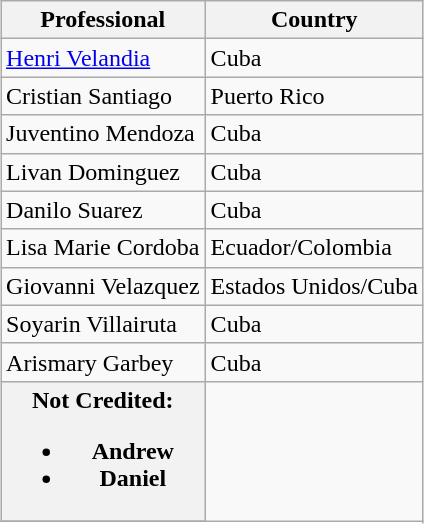<table class="wikitable sortable" style="margin:auto;" font-size:95%;">
<tr>
<th>Professional</th>
<th>Country</th>
</tr>
<tr>
<td><a href='#'>Henri Velandia</a></td>
<td>Cuba</td>
</tr>
<tr>
<td>Cristian Santiago</td>
<td>Puerto Rico</td>
</tr>
<tr>
<td>Juventino Mendoza</td>
<td>Cuba</td>
</tr>
<tr>
<td>Livan Dominguez</td>
<td>Cuba</td>
</tr>
<tr>
<td>Danilo Suarez</td>
<td>Cuba</td>
</tr>
<tr>
<td>Lisa Marie Cordoba</td>
<td>Ecuador/Colombia</td>
</tr>
<tr>
<td>Giovanni Velazquez</td>
<td>Estados Unidos/Cuba</td>
</tr>
<tr>
<td>Soyarin Villairuta</td>
<td>Cuba</td>
</tr>
<tr>
<td>Arismary Garbey</td>
<td>Cuba</td>
</tr>
<tr>
<th>Not Credited:<br><ul><li>Andrew</li><li>Daniel</li></ul></th>
</tr>
<tr>
</tr>
</table>
